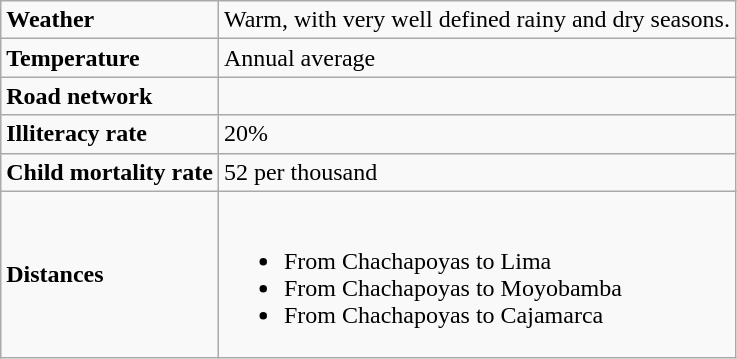<table class="wikitable">
<tr>
<td><strong>Weather</strong></td>
<td>Warm, with very well defined rainy and dry seasons.</td>
</tr>
<tr>
<td><strong>Temperature</strong></td>
<td>Annual average </td>
</tr>
<tr>
<td><strong>Road network</strong></td>
<td></td>
</tr>
<tr>
<td><strong>Illiteracy rate</strong></td>
<td>20%</td>
</tr>
<tr>
<td><strong>Child mortality rate</strong></td>
<td>52 per thousand</td>
</tr>
<tr>
<td><strong>Distances</strong></td>
<td><br><ul><li>From Chachapoyas to Lima </li><li>From Chachapoyas to Moyobamba </li><li>From Chachapoyas to Cajamarca </li></ul></td>
</tr>
</table>
